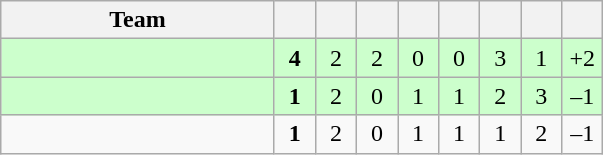<table class="wikitable" style="text-align:center">
<tr>
<th width="175">Team</th>
<th width="20"></th>
<th width="20"></th>
<th width="20"></th>
<th width="20"></th>
<th width="20"></th>
<th width="20"></th>
<th width="20"></th>
<th width="20"></th>
</tr>
<tr bgcolor=#CCFFCC>
<td align=left></td>
<td><strong>4</strong></td>
<td>2</td>
<td>2</td>
<td>0</td>
<td>0</td>
<td>3</td>
<td>1</td>
<td>+2</td>
</tr>
<tr bgcolor=#CCFFCC>
<td align=left></td>
<td><strong>1</strong></td>
<td>2</td>
<td>0</td>
<td>1</td>
<td>1</td>
<td>2</td>
<td>3</td>
<td>–1</td>
</tr>
<tr>
<td align=left></td>
<td><strong>1</strong></td>
<td>2</td>
<td>0</td>
<td>1</td>
<td>1</td>
<td>1</td>
<td>2</td>
<td>–1</td>
</tr>
</table>
